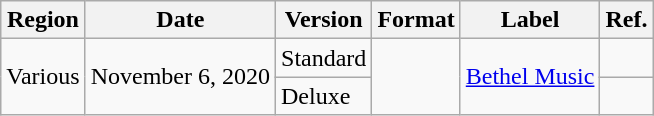<table class="wikitable plainrowheaders">
<tr>
<th scope="col">Region</th>
<th scope="col">Date</th>
<th scope="col">Version</th>
<th scope="col">Format</th>
<th scope="col">Label</th>
<th scope="col">Ref.</th>
</tr>
<tr>
<td rowspan="2">Various</td>
<td rowspan="2">November 6, 2020</td>
<td>Standard</td>
<td rowspan="2"></td>
<td rowspan="2"><a href='#'>Bethel Music</a></td>
<td></td>
</tr>
<tr>
<td>Deluxe</td>
<td></td>
</tr>
</table>
